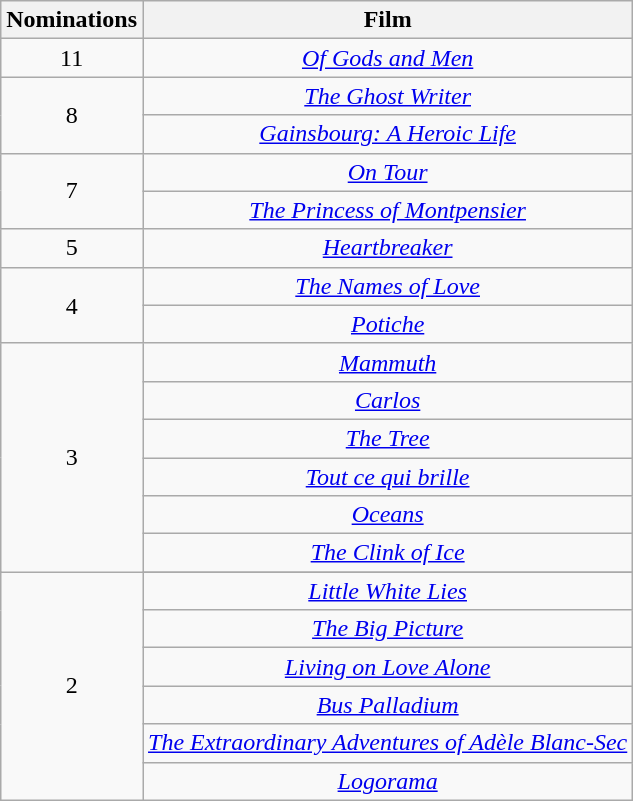<table class="wikitable" style="text-align: center">
<tr>
<th scope="col" width="55">Nominations</th>
<th scope="col" align="center">Film</th>
</tr>
<tr>
<td style="text-align:center">11</td>
<td><em><a href='#'>Of Gods and Men</a></em></td>
</tr>
<tr>
<td rowspan=2 style="text-align:center">8</td>
<td><em><a href='#'>The Ghost Writer</a></em></td>
</tr>
<tr>
<td><em><a href='#'>Gainsbourg: A Heroic Life</a></em></td>
</tr>
<tr>
<td rowspan=2 style="text-align:center">7</td>
<td><em><a href='#'>On Tour</a></em></td>
</tr>
<tr>
<td><em><a href='#'>The Princess of Montpensier</a></em></td>
</tr>
<tr>
<td rowspan=1 style="text-align:center">5</td>
<td><em><a href='#'>Heartbreaker</a></em></td>
</tr>
<tr>
<td rowspan=2 style="text-align:center">4</td>
<td><em><a href='#'>The Names of Love</a></em></td>
</tr>
<tr>
<td><em><a href='#'>Potiche</a></em></td>
</tr>
<tr>
<td rowspan=6 style="text-align:center">3</td>
<td><em><a href='#'>Mammuth</a></em></td>
</tr>
<tr>
<td><em><a href='#'>Carlos</a></em></td>
</tr>
<tr>
<td><em><a href='#'>The Tree</a></em></td>
</tr>
<tr>
<td><em><a href='#'>Tout ce qui brille</a></em></td>
</tr>
<tr>
<td><em><a href='#'>Oceans</a></em></td>
</tr>
<tr>
<td><em><a href='#'>The Clink of Ice</a></em></td>
</tr>
<tr>
<td rowspan=7 style="text-align:center">2</td>
</tr>
<tr>
<td><em><a href='#'>Little White Lies</a></em></td>
</tr>
<tr>
<td><em><a href='#'>The Big Picture</a></em></td>
</tr>
<tr>
<td><em><a href='#'>Living on Love Alone</a></em></td>
</tr>
<tr>
<td><em><a href='#'>Bus Palladium</a></em></td>
</tr>
<tr>
<td><em><a href='#'>The Extraordinary Adventures of Adèle Blanc-Sec</a></em></td>
</tr>
<tr>
<td><em><a href='#'>Logorama</a></em></td>
</tr>
</table>
